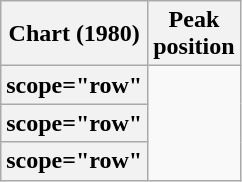<table class="wikitable sortable plainrowheaders">
<tr>
<th scope="col">Chart (1980)</th>
<th scope="col">Peak<br>position</th>
</tr>
<tr>
<th>scope="row" </th>
</tr>
<tr>
<th>scope="row" </th>
</tr>
<tr>
<th>scope="row" </th>
</tr>
</table>
